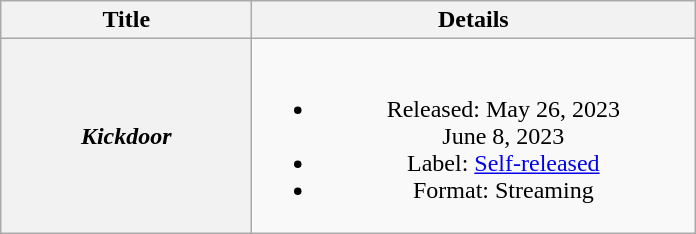<table class="wikitable plainrowheaders" style="text-align:center;">
<tr>
<th scope="col" style="width:10em;">Title</th>
<th scope="col" style="width:18em;">Details</th>
</tr>
<tr>
<th scope="row"><em>Kickdoor</em></th>
<td><br><ul><li>Released: May 26, 2023  <br> June 8, 2023 </li><li>Label: <a href='#'>Self-released</a></li><li>Format: Streaming</li></ul></td>
</tr>
</table>
